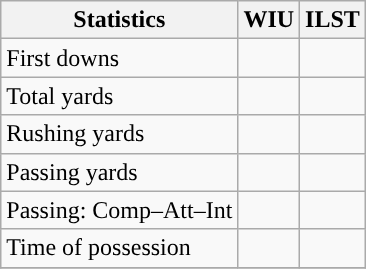<table class="wikitable" style="float: left;">
<tr>
<th>Statistics</th>
<th>WIU</th>
<th>ILST</th>
</tr>
<tr>
<td>First downs</td>
<td></td>
<td></td>
</tr>
<tr>
<td>Total yards</td>
<td></td>
<td></td>
</tr>
<tr>
<td>Rushing yards</td>
<td></td>
<td></td>
</tr>
<tr>
<td>Passing yards</td>
<td></td>
<td></td>
</tr>
<tr>
<td>Passing: Comp–Att–Int</td>
<td></td>
<td></td>
</tr>
<tr>
<td>Time of possession</td>
<td></td>
<td></td>
</tr>
<tr>
</tr>
</table>
